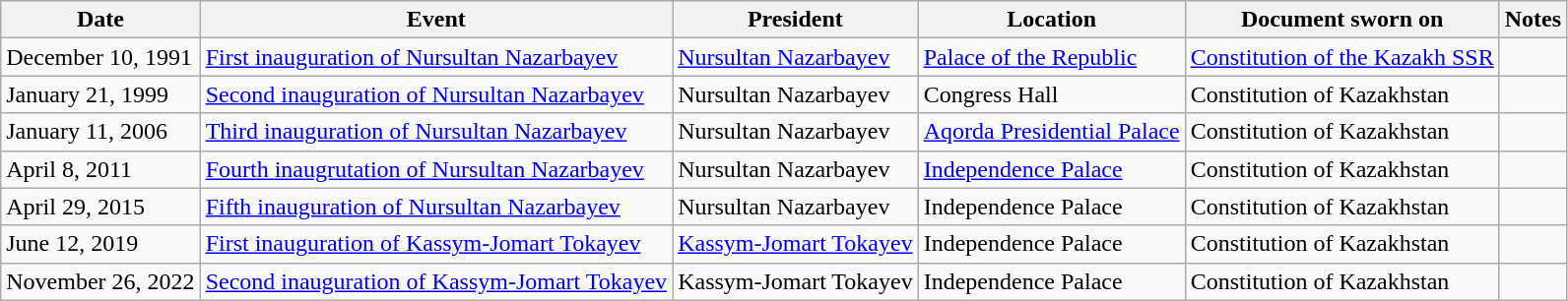<table class="wikitable sortable">
<tr>
<th>Date</th>
<th>Event</th>
<th>President</th>
<th>Location</th>
<th>Document sworn on</th>
<th>Notes</th>
</tr>
<tr>
<td>December 10, 1991</td>
<td><a href='#'>First inauguration of Nursultan Nazarbayev</a></td>
<td><a href='#'>Nursultan Nazarbayev</a></td>
<td><a href='#'>Palace of the Republic</a></td>
<td><a href='#'>Constitution of the Kazakh SSR</a></td>
<td></td>
</tr>
<tr>
<td>January 21, 1999</td>
<td><a href='#'>Second inauguration of Nursultan Nazarbayev</a></td>
<td>Nursultan Nazarbayev</td>
<td>Congress Hall</td>
<td>Constitution of Kazakhstan</td>
<td></td>
</tr>
<tr>
<td>January 11, 2006</td>
<td><a href='#'>Third inauguration of Nursultan Nazarbayev</a></td>
<td>Nursultan Nazarbayev</td>
<td><a href='#'>Aqorda Presidential Palace</a></td>
<td>Constitution of Kazakhstan</td>
<td></td>
</tr>
<tr>
<td>April 8, 2011</td>
<td><a href='#'>Fourth inaugrutation of Nursultan Nazarbayev</a></td>
<td>Nursultan Nazarbayev</td>
<td><a href='#'>Independence Palace</a></td>
<td>Constitution of Kazakhstan</td>
<td></td>
</tr>
<tr>
<td>April 29, 2015</td>
<td><a href='#'>Fifth inauguration of Nursultan Nazarbayev</a></td>
<td>Nursultan Nazarbayev</td>
<td>Independence Palace</td>
<td>Constitution of Kazakhstan</td>
<td></td>
</tr>
<tr>
<td>June 12, 2019</td>
<td><a href='#'>First inauguration of Kassym-Jomart Tokayev</a></td>
<td><a href='#'>Kassym-Jomart Tokayev</a></td>
<td>Independence Palace</td>
<td>Constitution of Kazakhstan</td>
<td></td>
</tr>
<tr>
<td>November 26, 2022</td>
<td><a href='#'>Second inauguration of Kassym-Jomart Tokayev</a></td>
<td>Kassym-Jomart Tokayev</td>
<td>Independence Palace</td>
<td>Constitution of Kazakhstan</td>
<td></td>
</tr>
</table>
